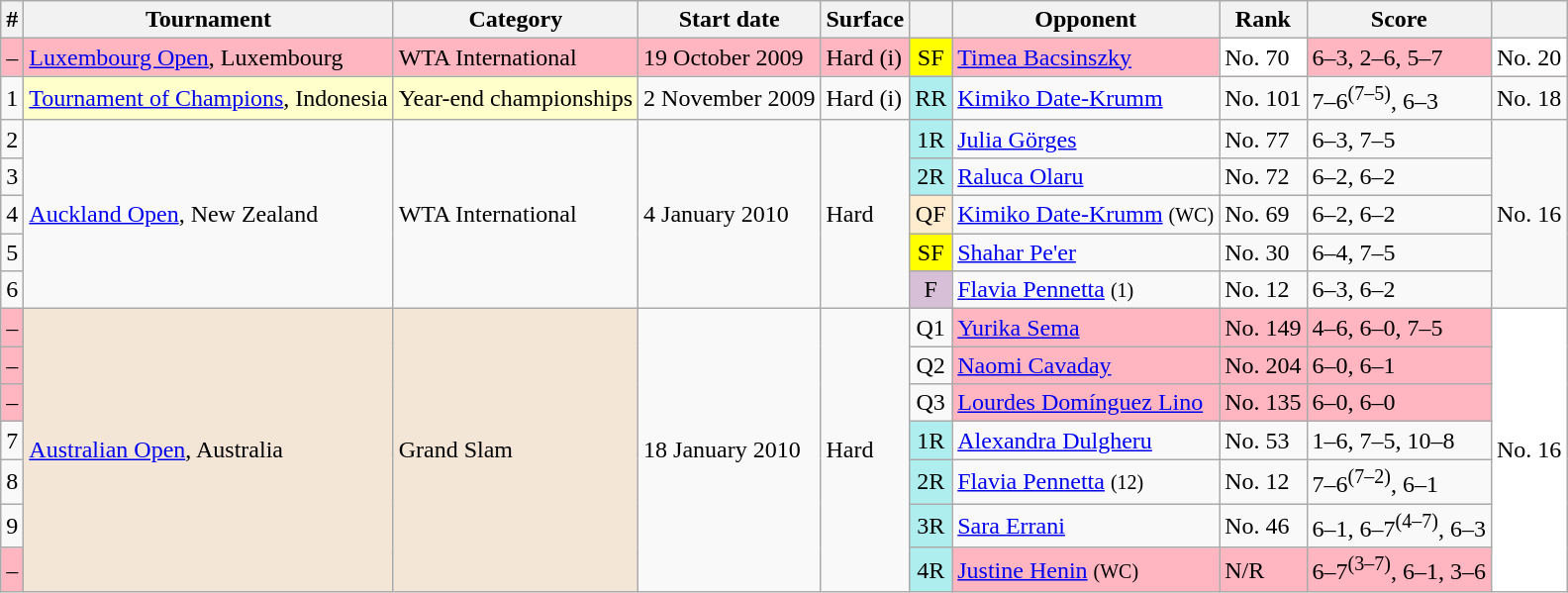<table class="wikitable sortable nowrap">
<tr>
<th scope="col">#</th>
<th scope="col">Tournament</th>
<th scope="col">Category</th>
<th scope="col">Start date</th>
<th scope="col">Surface</th>
<th scope="col"></th>
<th scope="col">Opponent</th>
<th scope="col">Rank</th>
<th class="unsortable" scope="col">Score</th>
<th></th>
</tr>
<tr bgcolor="lightpink">
<td align="center">–</td>
<td><a href='#'>Luxembourg Open</a>, Luxembourg</td>
<td>WTA International</td>
<td>19 October 2009</td>
<td>Hard (i)</td>
<td bgcolor=yellow align="center">SF</td>
<td> <a href='#'>Timea Bacsinszky</a></td>
<td align="left" bgcolor=#fff>No. 70</td>
<td>6–3, 2–6, 5–7</td>
<td bgcolor=#fff>No. 20</td>
</tr>
<tr>
<td align="center">1</td>
<td bgcolor=#ffc><a href='#'>Tournament of Champions</a>, Indonesia</td>
<td bgcolor=#ffc align="center">Year-end championships</td>
<td>2 November 2009</td>
<td>Hard (i)</td>
<td bgcolor="afeeee" align="center">RR</td>
<td> <a href='#'>Kimiko Date-Krumm</a></td>
<td>No. 101</td>
<td>7–6<sup>(7–5)</sup>, 6–3</td>
<td>No. 18</td>
</tr>
<tr>
<td align="center">2</td>
<td rowspan="5"><a href='#'>Auckland Open</a>, New Zealand</td>
<td rowspan="5">WTA International</td>
<td rowspan="5">4 January 2010</td>
<td rowspan="5">Hard</td>
<td bgcolor=afeeee align="center">1R</td>
<td> <a href='#'>Julia Görges</a></td>
<td>No. 77</td>
<td>6–3, 7–5</td>
<td rowspan=5>No. 16</td>
</tr>
<tr>
<td align="center">3</td>
<td bgcolor=afeeee align="center">2R</td>
<td> <a href='#'>Raluca Olaru</a></td>
<td>No. 72</td>
<td>6–2, 6–2</td>
</tr>
<tr>
<td align="center">4</td>
<td bgcolor=ffebcd align="center">QF</td>
<td> <a href='#'>Kimiko Date-Krumm</a> <small>(WC)</small></td>
<td>No. 69</td>
<td>6–2, 6–2</td>
</tr>
<tr>
<td align="center">5</td>
<td bgcolor=yellow align="center">SF</td>
<td> <a href='#'>Shahar Pe'er</a></td>
<td>No. 30</td>
<td>6–4, 7–5</td>
</tr>
<tr>
<td align="center">6</td>
<td bgcolor=thistle align="center">F</td>
<td> <a href='#'>Flavia Pennetta</a> <small>(1)</small></td>
<td>No. 12</td>
<td>6–3, 6–2</td>
</tr>
<tr>
<td align="center"  bgcolor="lightpink">–</td>
<td bgcolor="#f3e6d7" rowspan=7><a href='#'>Australian Open</a>, Australia</td>
<td bgcolor="#f3e6d7"" rowspan=7>Grand Slam</td>
<td rowspan=7>18 January 2010</td>
<td rowspan=7>Hard</td>
<td align="center">Q1</td>
<td bgcolor="lightpink"> <a href='#'>Yurika Sema</a></td>
<td bgcolor="lightpink" bgcolor=white>No. 149</td>
<td bgcolor="lightpink">4–6, 6–0, 7–5</td>
<td bgcolor=#fff rowspan=7>No. 16</td>
</tr>
<tr>
<td align="center"  bgcolor="lightpink">–</td>
<td align="center">Q2</td>
<td bgcolor="lightpink"> <a href='#'>Naomi Cavaday</a></td>
<td bgcolor="lightpink" bgcolor=white>No. 204</td>
<td bgcolor="lightpink">6–0, 6–1</td>
</tr>
<tr>
<td align="center"  bgcolor="lightpink">–</td>
<td align="center">Q3</td>
<td bgcolor="lightpink"> <a href='#'>Lourdes Domínguez Lino</a></td>
<td bgcolor="lightpink" bgcolor=white>No. 135</td>
<td bgcolor="lightpink">6–0, 6–0</td>
</tr>
<tr>
<td align="center">7</td>
<td bgcolor=afeeee align="center">1R</td>
<td> <a href='#'>Alexandra Dulgheru</a></td>
<td>No. 53</td>
<td>1–6, 7–5, 10–8</td>
</tr>
<tr>
<td align="center">8</td>
<td bgcolor=afeeee align="center">2R</td>
<td> <a href='#'>Flavia Pennetta</a> <small>(12)</small></td>
<td>No. 12</td>
<td>7–6<sup>(7–2)</sup>, 6–1</td>
</tr>
<tr>
<td align="center">9</td>
<td bgcolor=afeeee align="center">3R</td>
<td> <a href='#'>Sara Errani</a></td>
<td>No. 46</td>
<td>6–1, 6–7<sup>(4–7)</sup>, 6–3</td>
</tr>
<tr>
<td align="center"  bgcolor="lightpink">–</td>
<td bgcolor=afeeee align="center">4R</td>
<td bgcolor="lightpink"> <a href='#'>Justine Henin</a> <small>(WC)</small></td>
<td bgcolor="lightpink" bgcolor=#fff>N/R</td>
<td bgcolor="lightpink">6–7<sup>(3–7)</sup>, 6–1, 3–6</td>
</tr>
</table>
